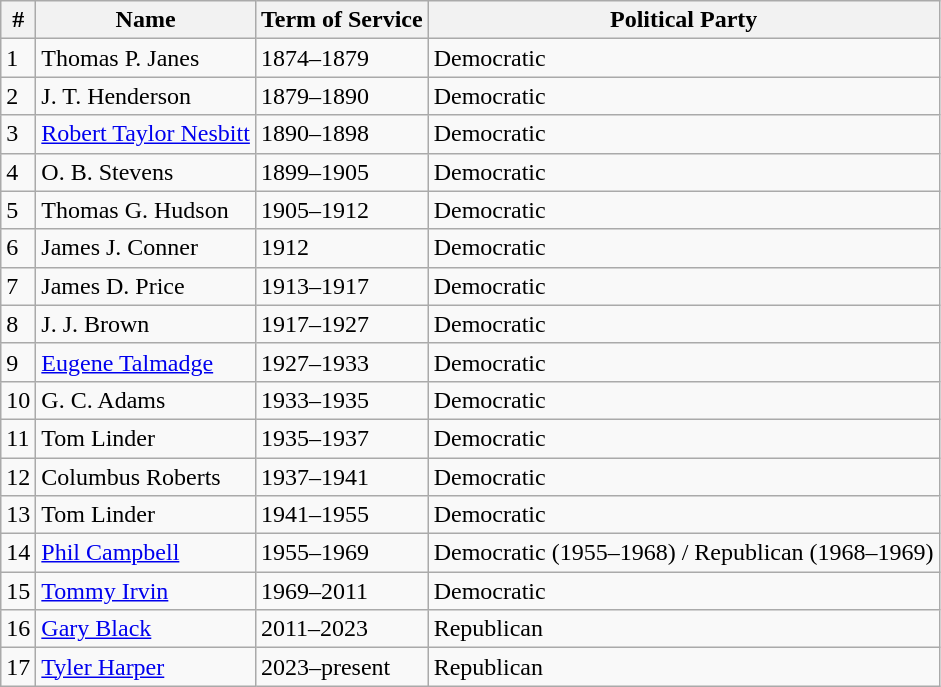<table class="wikitable sortable">
<tr>
<th>#</th>
<th>Name</th>
<th>Term of Service</th>
<th>Political Party</th>
</tr>
<tr>
<td>1</td>
<td>Thomas P. Janes</td>
<td>1874–1879</td>
<td>Democratic</td>
</tr>
<tr>
<td>2</td>
<td>J. T. Henderson</td>
<td>1879–1890</td>
<td>Democratic</td>
</tr>
<tr>
<td>3</td>
<td><a href='#'>Robert Taylor Nesbitt</a></td>
<td>1890–1898</td>
<td>Democratic</td>
</tr>
<tr>
<td>4</td>
<td>O. B. Stevens</td>
<td>1899–1905</td>
<td>Democratic</td>
</tr>
<tr>
<td>5</td>
<td>Thomas G. Hudson</td>
<td>1905–1912</td>
<td>Democratic</td>
</tr>
<tr>
<td>6</td>
<td>James J. Conner</td>
<td>1912</td>
<td>Democratic</td>
</tr>
<tr>
<td>7</td>
<td>James D. Price</td>
<td>1913–1917</td>
<td>Democratic</td>
</tr>
<tr>
<td>8</td>
<td>J. J. Brown</td>
<td>1917–1927</td>
<td>Democratic</td>
</tr>
<tr>
<td>9</td>
<td><a href='#'>Eugene Talmadge</a></td>
<td>1927–1933</td>
<td>Democratic</td>
</tr>
<tr>
<td>10</td>
<td>G. C. Adams</td>
<td>1933–1935</td>
<td>Democratic</td>
</tr>
<tr>
<td>11</td>
<td>Tom Linder</td>
<td>1935–1937</td>
<td>Democratic</td>
</tr>
<tr>
<td>12</td>
<td>Columbus Roberts</td>
<td>1937–1941</td>
<td>Democratic</td>
</tr>
<tr>
<td>13</td>
<td>Tom Linder</td>
<td>1941–1955</td>
<td>Democratic</td>
</tr>
<tr>
<td>14</td>
<td><a href='#'>Phil Campbell</a></td>
<td>1955–1969</td>
<td>Democratic (1955–1968) / Republican (1968–1969)</td>
</tr>
<tr>
<td>15</td>
<td><a href='#'>Tommy Irvin</a></td>
<td>1969–2011</td>
<td>Democratic</td>
</tr>
<tr>
<td>16</td>
<td><a href='#'>Gary Black</a></td>
<td>2011–2023</td>
<td>Republican</td>
</tr>
<tr>
<td>17</td>
<td><a href='#'>Tyler Harper</a></td>
<td>2023–present</td>
<td>Republican</td>
</tr>
</table>
